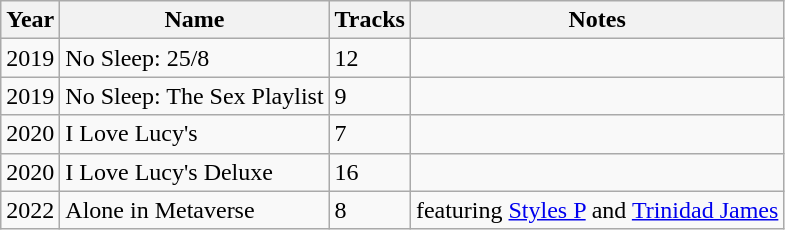<table class="wikitable">
<tr>
<th>Year</th>
<th>Name</th>
<th>Tracks</th>
<th>Notes</th>
</tr>
<tr>
<td>2019</td>
<td>No Sleep: 25/8</td>
<td>12</td>
<td></td>
</tr>
<tr>
<td>2019</td>
<td>No Sleep: The Sex Playlist</td>
<td>9</td>
<td></td>
</tr>
<tr>
<td>2020</td>
<td>I Love Lucy's</td>
<td>7</td>
<td></td>
</tr>
<tr>
<td>2020</td>
<td>I Love Lucy's Deluxe</td>
<td>16</td>
<td></td>
</tr>
<tr>
<td>2022</td>
<td>Alone in Metaverse</td>
<td>8</td>
<td>featuring <a href='#'>Styles P</a> and <a href='#'>Trinidad James</a></td>
</tr>
</table>
